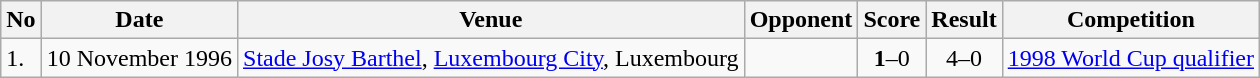<table class="wikitable" style="font-size:100%;">
<tr>
<th>No</th>
<th>Date</th>
<th>Venue</th>
<th>Opponent</th>
<th>Score</th>
<th>Result</th>
<th>Competition</th>
</tr>
<tr>
<td>1.</td>
<td>10 November 1996</td>
<td><a href='#'>Stade Josy Barthel</a>, <a href='#'>Luxembourg City</a>, Luxembourg</td>
<td></td>
<td align=center><strong>1</strong>–0</td>
<td align=center>4–0</td>
<td><a href='#'>1998 World Cup qualifier</a></td>
</tr>
</table>
